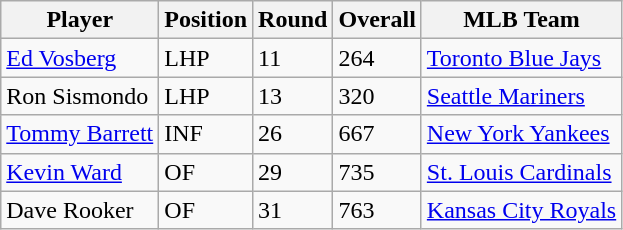<table class="wikitable">
<tr>
<th>Player</th>
<th>Position</th>
<th>Round</th>
<th>Overall</th>
<th>MLB Team</th>
</tr>
<tr>
<td><a href='#'>Ed Vosberg</a></td>
<td>LHP</td>
<td>11</td>
<td>264</td>
<td><a href='#'>Toronto Blue Jays</a></td>
</tr>
<tr>
<td>Ron Sismondo</td>
<td>LHP</td>
<td>13</td>
<td>320</td>
<td><a href='#'>Seattle Mariners</a></td>
</tr>
<tr>
<td><a href='#'>Tommy Barrett</a></td>
<td>INF</td>
<td>26</td>
<td>667</td>
<td><a href='#'>New York Yankees</a></td>
</tr>
<tr>
<td><a href='#'>Kevin Ward</a></td>
<td>OF</td>
<td>29</td>
<td>735</td>
<td><a href='#'>St. Louis Cardinals</a></td>
</tr>
<tr>
<td>Dave Rooker</td>
<td>OF</td>
<td>31</td>
<td>763</td>
<td><a href='#'>Kansas City Royals</a></td>
</tr>
</table>
